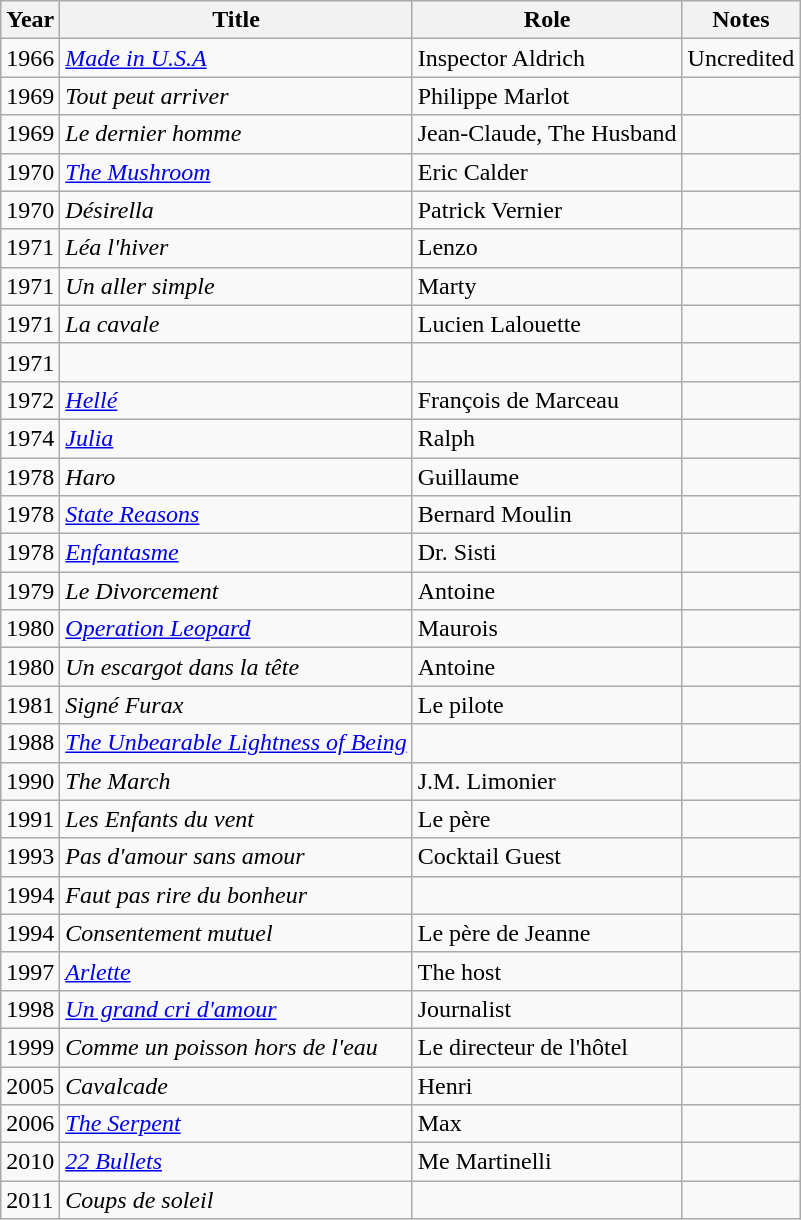<table class="wikitable sortable">
<tr>
<th>Year</th>
<th>Title</th>
<th>Role</th>
<th class="unsortable">Notes</th>
</tr>
<tr>
<td>1966</td>
<td><em><a href='#'>Made in U.S.A</a></em></td>
<td>Inspector Aldrich</td>
<td>Uncredited</td>
</tr>
<tr>
<td>1969</td>
<td><em>Tout peut arriver</em></td>
<td>Philippe Marlot</td>
<td></td>
</tr>
<tr>
<td>1969</td>
<td><em>Le dernier homme</em></td>
<td>Jean-Claude, The Husband</td>
<td></td>
</tr>
<tr>
<td>1970</td>
<td><em><a href='#'>The Mushroom</a></em></td>
<td>Eric Calder</td>
<td></td>
</tr>
<tr>
<td>1970</td>
<td><em>Désirella</em></td>
<td>Patrick Vernier</td>
<td></td>
</tr>
<tr>
<td>1971</td>
<td><em>Léa l'hiver</em></td>
<td>Lenzo</td>
<td></td>
</tr>
<tr>
<td>1971</td>
<td><em>Un aller simple</em></td>
<td>Marty</td>
<td></td>
</tr>
<tr>
<td>1971</td>
<td><em>La cavale</em></td>
<td>Lucien Lalouette</td>
<td></td>
</tr>
<tr>
<td>1971</td>
<td><em></em></td>
<td></td>
<td></td>
</tr>
<tr>
<td>1972</td>
<td><em><a href='#'>Hellé</a></em></td>
<td>François de Marceau</td>
<td></td>
</tr>
<tr>
<td>1974</td>
<td><em><a href='#'>Julia</a></em></td>
<td>Ralph</td>
<td></td>
</tr>
<tr>
<td>1978</td>
<td><em>Haro</em></td>
<td>Guillaume</td>
<td></td>
</tr>
<tr>
<td>1978</td>
<td><em><a href='#'>State Reasons</a></em></td>
<td>Bernard Moulin</td>
<td></td>
</tr>
<tr>
<td>1978</td>
<td><em><a href='#'>Enfantasme</a></em></td>
<td>Dr. Sisti</td>
<td></td>
</tr>
<tr>
<td>1979</td>
<td><em>Le Divorcement</em></td>
<td>Antoine</td>
<td></td>
</tr>
<tr>
<td>1980</td>
<td><em><a href='#'>Operation Leopard</a></em></td>
<td>Maurois</td>
<td></td>
</tr>
<tr>
<td>1980</td>
<td><em>Un escargot dans la tête</em></td>
<td>Antoine</td>
<td></td>
</tr>
<tr>
<td>1981</td>
<td><em>Signé Furax</em></td>
<td>Le pilote</td>
<td></td>
</tr>
<tr>
<td>1988</td>
<td><em><a href='#'>The Unbearable Lightness of Being</a></em></td>
<td></td>
<td></td>
</tr>
<tr>
<td>1990</td>
<td><em>The March</em></td>
<td>J.M. Limonier</td>
<td></td>
</tr>
<tr>
<td>1991</td>
<td><em>Les Enfants du vent</em></td>
<td>Le père</td>
<td></td>
</tr>
<tr>
<td>1993</td>
<td><em>Pas d'amour sans amour</em></td>
<td>Cocktail Guest</td>
<td></td>
</tr>
<tr>
<td>1994</td>
<td><em>Faut pas rire du bonheur</em></td>
<td></td>
<td></td>
</tr>
<tr>
<td>1994</td>
<td><em>Consentement mutuel</em></td>
<td>Le père de Jeanne</td>
<td></td>
</tr>
<tr>
<td>1997</td>
<td><em><a href='#'>Arlette</a></em></td>
<td>The host</td>
<td></td>
</tr>
<tr>
<td>1998</td>
<td><em><a href='#'>Un grand cri d'amour</a></em></td>
<td>Journalist</td>
<td></td>
</tr>
<tr>
<td>1999</td>
<td><em>Comme un poisson hors de l'eau</em></td>
<td>Le directeur de l'hôtel</td>
<td></td>
</tr>
<tr>
<td>2005</td>
<td><em>Cavalcade</em></td>
<td>Henri</td>
<td></td>
</tr>
<tr>
<td>2006</td>
<td><em><a href='#'>The Serpent</a></em></td>
<td>Max</td>
<td></td>
</tr>
<tr>
<td>2010</td>
<td><em><a href='#'>22 Bullets</a></em></td>
<td>Me Martinelli</td>
<td></td>
</tr>
<tr>
<td>2011</td>
<td><em>Coups de soleil</em></td>
<td></td>
<td></td>
</tr>
</table>
